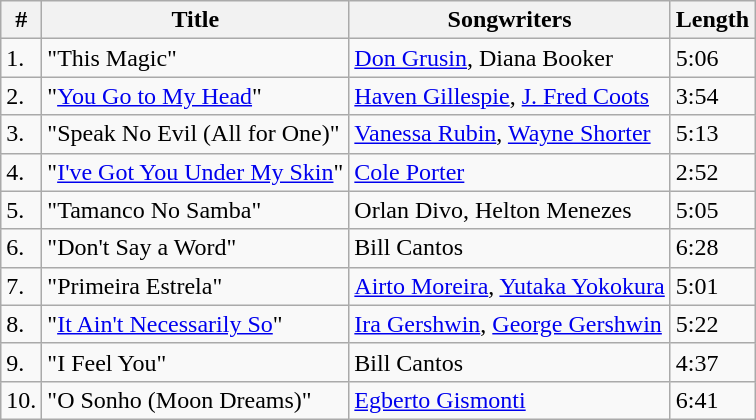<table class="wikitable">
<tr>
<th>#</th>
<th>Title</th>
<th>Songwriters</th>
<th>Length</th>
</tr>
<tr>
<td>1.</td>
<td>"This Magic"</td>
<td><a href='#'>Don Grusin</a>, Diana Booker</td>
<td>5:06</td>
</tr>
<tr>
<td>2.</td>
<td>"<a href='#'>You Go to My Head</a>"</td>
<td><a href='#'>Haven Gillespie</a>, <a href='#'>J. Fred Coots</a></td>
<td>3:54</td>
</tr>
<tr>
<td>3.</td>
<td>"Speak No Evil (All for One)"</td>
<td><a href='#'>Vanessa Rubin</a>, <a href='#'>Wayne Shorter</a></td>
<td>5:13</td>
</tr>
<tr>
<td>4.</td>
<td>"<a href='#'>I've Got You Under My Skin</a>"</td>
<td><a href='#'>Cole Porter</a></td>
<td>2:52</td>
</tr>
<tr>
<td>5.</td>
<td>"Tamanco No Samba"</td>
<td>Orlan Divo, Helton Menezes</td>
<td>5:05</td>
</tr>
<tr>
<td>6.</td>
<td>"Don't Say a Word"</td>
<td>Bill Cantos</td>
<td>6:28</td>
</tr>
<tr>
<td>7.</td>
<td>"Primeira Estrela"</td>
<td><a href='#'>Airto Moreira</a>, <a href='#'>Yutaka Yokokura</a></td>
<td>5:01</td>
</tr>
<tr>
<td>8.</td>
<td>"<a href='#'>It Ain't Necessarily So</a>"</td>
<td><a href='#'>Ira Gershwin</a>, <a href='#'>George Gershwin</a></td>
<td>5:22</td>
</tr>
<tr>
<td>9.</td>
<td>"I Feel You"</td>
<td>Bill Cantos</td>
<td>4:37</td>
</tr>
<tr>
<td>10.</td>
<td>"O Sonho (Moon Dreams)"</td>
<td><a href='#'>Egberto Gismonti</a></td>
<td>6:41</td>
</tr>
</table>
